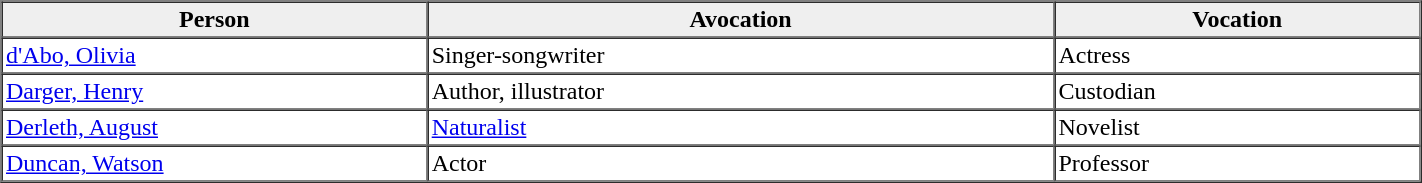<table border=1 cellpadding=2 cellspacing=0 width=75%>
<tr style="background:#efefef">
<th width=30%>Person</th>
<th>Avocation</th>
<th>Vocation</th>
</tr>
<tr>
<td><a href='#'>d'Abo, Olivia</a></td>
<td>Singer-songwriter</td>
<td>Actress</td>
</tr>
<tr>
<td><a href='#'>Darger, Henry</a></td>
<td>Author, illustrator</td>
<td>Custodian</td>
</tr>
<tr>
<td><a href='#'>Derleth, August</a></td>
<td><a href='#'>Naturalist</a></td>
<td>Novelist</td>
</tr>
<tr>
<td><a href='#'>Duncan, Watson</a></td>
<td>Actor</td>
<td>Professor</td>
</tr>
</table>
